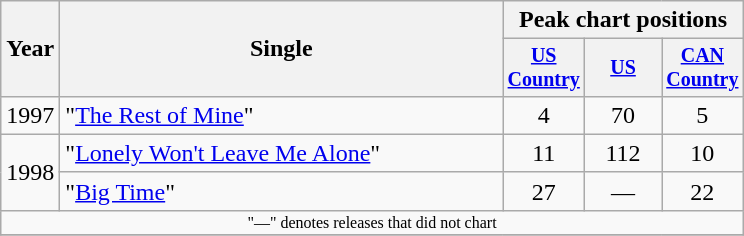<table class="wikitable" style="text-align:center;">
<tr>
<th rowspan="2">Year</th>
<th rowspan="2" style="width:18em;">Single</th>
<th colspan="3">Peak chart positions</th>
</tr>
<tr style="font-size:smaller;">
<th width="45"><a href='#'>US Country</a></th>
<th width="45"><a href='#'>US</a></th>
<th width="45"><a href='#'>CAN Country</a></th>
</tr>
<tr>
<td>1997</td>
<td align="left">"<a href='#'>The Rest of Mine</a>"</td>
<td>4</td>
<td>70</td>
<td>5</td>
</tr>
<tr>
<td rowspan="2">1998</td>
<td align="left">"<a href='#'>Lonely Won't Leave Me Alone</a>"</td>
<td>11</td>
<td>112</td>
<td>10</td>
</tr>
<tr>
<td align="left">"<a href='#'>Big Time</a>"</td>
<td>27</td>
<td>—</td>
<td>22</td>
</tr>
<tr>
<td colspan="5" style="font-size:8pt">"—" denotes releases that did not chart</td>
</tr>
<tr>
</tr>
</table>
